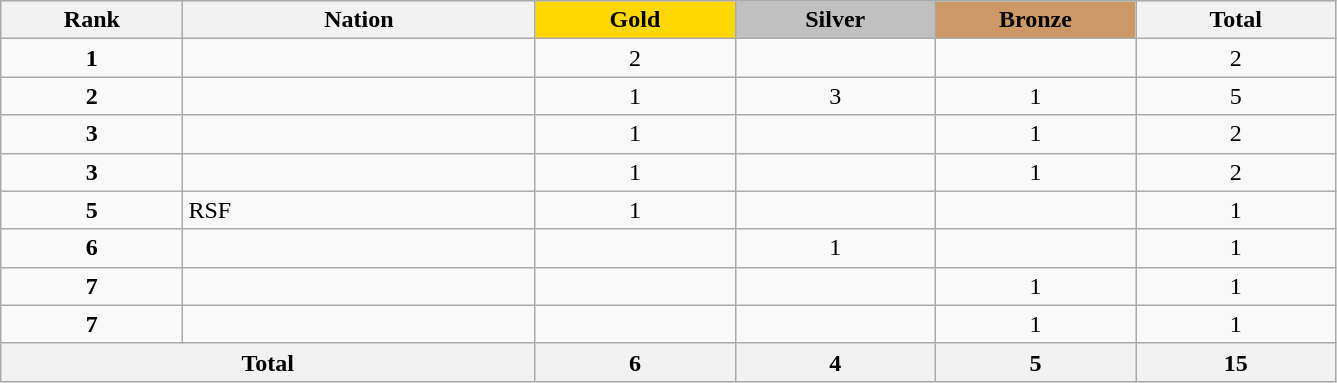<table class="wikitable collapsible autocollapse plainrowheaders" width=70.5% style="text-align:center;">
<tr style="background-color:#EDEDED;">
<th width=100px class="hintergrundfarbe5">Rank</th>
<th width=200px class="hintergrundfarbe6">Nation</th>
<th style="background:    gold; width:15%">Gold</th>
<th style="background:  silver; width:15%">Silver</th>
<th style="background: #CC9966; width:15%">Bronze</th>
<th class="hintergrundfarbe6" style="width:15%">Total</th>
</tr>
<tr>
<td><strong>1</strong></td>
<td align=left></td>
<td>2</td>
<td></td>
<td></td>
<td>2</td>
</tr>
<tr>
<td><strong>2</strong></td>
<td align=left></td>
<td>1</td>
<td>3</td>
<td>1</td>
<td>5</td>
</tr>
<tr>
<td><strong>3</strong></td>
<td align=left></td>
<td>1</td>
<td></td>
<td>1</td>
<td>2</td>
</tr>
<tr>
<td><strong>3</strong></td>
<td align=left></td>
<td>1</td>
<td></td>
<td>1</td>
<td>2</td>
</tr>
<tr>
<td><strong>5</strong></td>
<td align=left>RSF</td>
<td>1</td>
<td></td>
<td></td>
<td>1</td>
</tr>
<tr>
<td><strong>6</strong></td>
<td align=left></td>
<td></td>
<td>1</td>
<td></td>
<td>1</td>
</tr>
<tr>
<td><strong>7</strong></td>
<td align=left></td>
<td></td>
<td></td>
<td>1</td>
<td>1</td>
</tr>
<tr>
<td><strong>7</strong></td>
<td align=left></td>
<td></td>
<td></td>
<td>1</td>
<td>1</td>
</tr>
<tr>
<th colspan=2>Total</th>
<th>6</th>
<th>4</th>
<th>5</th>
<th>15</th>
</tr>
</table>
